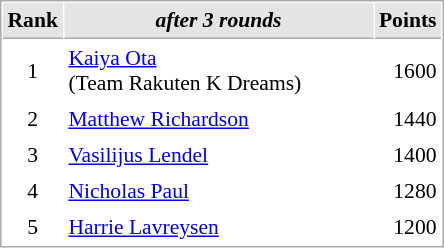<table cellspacing="1" cellpadding="3" style="border:1px solid #aaa; font-size:90%;">
<tr style="background:#e4e4e4;">
<th style="border-bottom:1px solid #aaa; width:10px;">Rank</th>
<th style="border-bottom:1px solid #aaa; width:200px; white-space:nowrap;"><em>after 3 rounds</em></th>
<th style="border-bottom:1px solid #aaa; width:20px;">Points</th>
</tr>
<tr>
<td align=center>1</td>
<td> <a href='#'>Kaiya Ota</a><br>(Team Rakuten K Dreams)</td>
<td align=right>1600</td>
</tr>
<tr>
<td align=center>2</td>
<td> <a href='#'>Matthew Richardson</a></td>
<td align=right>1440</td>
</tr>
<tr>
<td align=center>3</td>
<td> <a href='#'>Vasilijus Lendel</a></td>
<td align=right>1400</td>
</tr>
<tr>
<td align=center>4</td>
<td> <a href='#'>Nicholas Paul</a></td>
<td align=right>1280</td>
</tr>
<tr>
<td align=center>5</td>
<td> <a href='#'>Harrie Lavreysen</a></td>
<td align=right>1200</td>
</tr>
</table>
